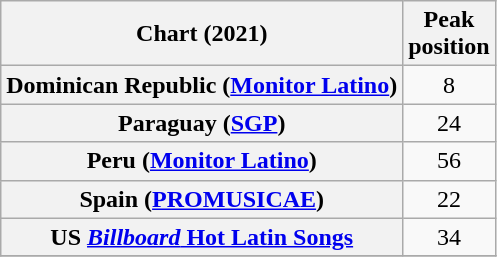<table class="wikitable plainrowheaders" style="text-align:center">
<tr>
<th scope="col">Chart (2021)</th>
<th scope="col">Peak<br>position</th>
</tr>
<tr>
<th scope="row">Dominican Republic (<a href='#'>Monitor Latino</a>)</th>
<td>8</td>
</tr>
<tr>
<th scope="row">Paraguay (<a href='#'>SGP</a>)</th>
<td>24</td>
</tr>
<tr>
<th scope="row">Peru (<a href='#'>Monitor Latino</a>)</th>
<td>56</td>
</tr>
<tr>
<th scope="row">Spain (<a href='#'>PROMUSICAE</a>)</th>
<td>22</td>
</tr>
<tr>
<th scope="row">US <a href='#'><em>Billboard</em> Hot Latin Songs</a></th>
<td>34</td>
</tr>
<tr>
</tr>
</table>
